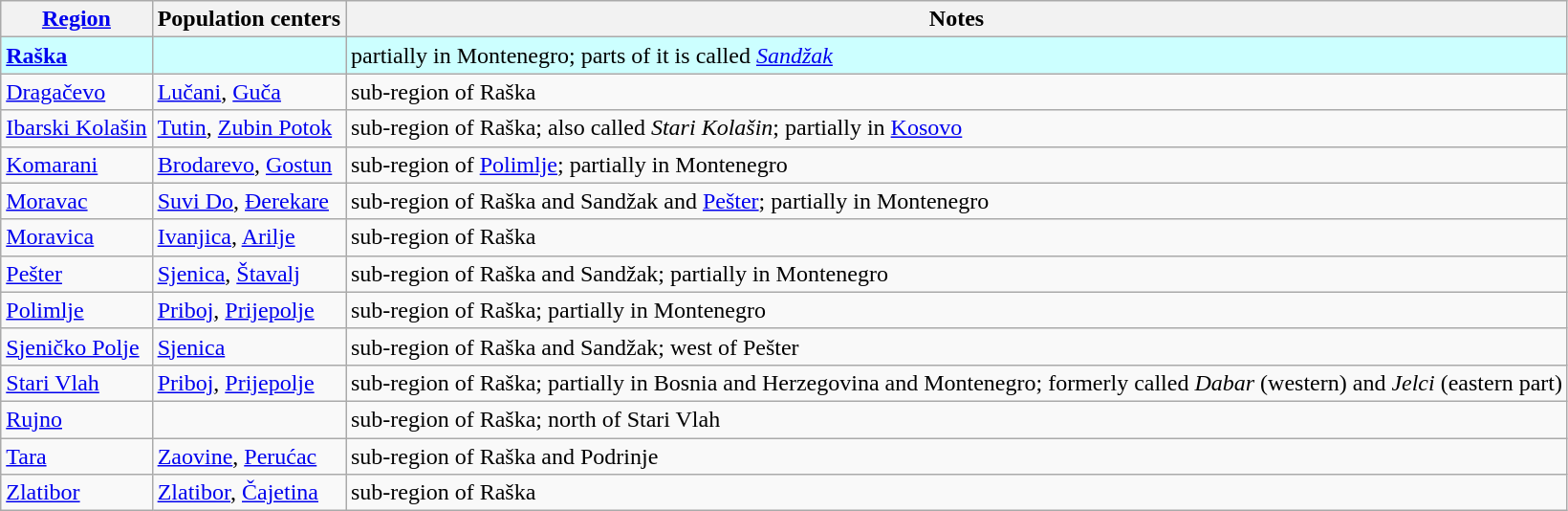<table class="wikitable sortable">
<tr>
<th><a href='#'>Region</a></th>
<th>Population centers</th>
<th>Notes</th>
</tr>
<tr style="background:#cff;">
<td><strong><a href='#'>Raška</a></strong></td>
<td></td>
<td>partially in Montenegro; parts of it is called <em><a href='#'>Sandžak</a></em></td>
</tr>
<tr>
<td><a href='#'>Dragačevo</a></td>
<td><a href='#'>Lučani</a>, <a href='#'>Guča</a></td>
<td>sub-region of Raška</td>
</tr>
<tr>
<td><a href='#'>Ibarski Kolašin</a></td>
<td><a href='#'>Tutin</a>, <a href='#'>Zubin Potok</a></td>
<td>sub-region of Raška; also called <em>Stari Kolašin</em>; partially in <a href='#'>Kosovo</a></td>
</tr>
<tr>
<td><a href='#'>Komarani</a></td>
<td><a href='#'>Brodarevo</a>, <a href='#'>Gostun</a></td>
<td>sub-region of <a href='#'>Polimlje</a>; partially in Montenegro</td>
</tr>
<tr>
<td><a href='#'>Moravac</a></td>
<td><a href='#'>Suvi Do</a>, <a href='#'>Đerekare</a></td>
<td>sub-region of Raška and Sandžak and <a href='#'>Pešter</a>; partially in Montenegro</td>
</tr>
<tr>
<td><a href='#'>Moravica</a></td>
<td><a href='#'>Ivanjica</a>, <a href='#'>Arilje</a></td>
<td>sub-region of Raška</td>
</tr>
<tr>
<td><a href='#'>Pešter</a></td>
<td><a href='#'>Sjenica</a>, <a href='#'>Štavalj</a></td>
<td>sub-region of Raška and Sandžak; partially in Montenegro</td>
</tr>
<tr>
<td><a href='#'>Polimlje</a></td>
<td><a href='#'>Priboj</a>, <a href='#'>Prijepolje</a></td>
<td>sub-region of Raška; partially in Montenegro</td>
</tr>
<tr>
<td><a href='#'>Sjeničko Polje</a></td>
<td><a href='#'>Sjenica</a></td>
<td>sub-region of Raška and Sandžak; west of Pešter</td>
</tr>
<tr>
<td><a href='#'>Stari Vlah</a></td>
<td><a href='#'>Priboj</a>, <a href='#'>Prijepolje</a></td>
<td>sub-region of Raška; partially in Bosnia and Herzegovina and Montenegro; formerly called <em>Dabar</em> (western) and <em>Jelci</em> (eastern part)</td>
</tr>
<tr>
<td><a href='#'>Rujno</a></td>
<td></td>
<td>sub-region of Raška; north of Stari Vlah</td>
</tr>
<tr>
<td><a href='#'>Tara</a></td>
<td><a href='#'>Zaovine</a>, <a href='#'>Perućac</a></td>
<td>sub-region of Raška and Podrinje</td>
</tr>
<tr>
<td><a href='#'>Zlatibor</a></td>
<td><a href='#'>Zlatibor</a>, <a href='#'>Čajetina</a></td>
<td>sub-region of Raška</td>
</tr>
</table>
